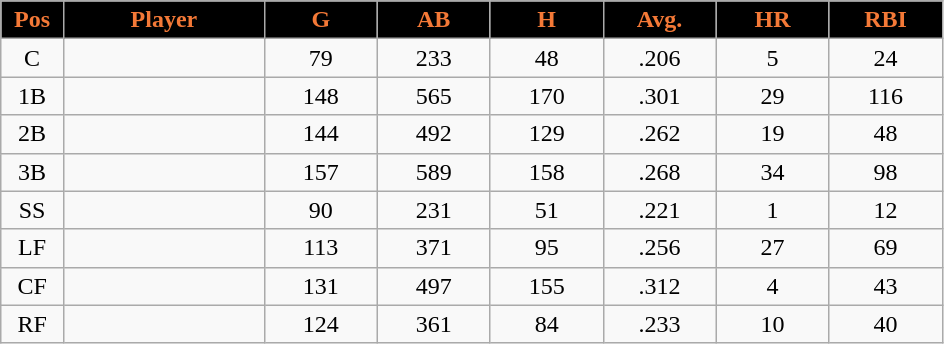<table class="wikitable sortable">
<tr>
<th style="background:black;color:#f47937;" width="5%">Pos</th>
<th style="background:black;color:#f47937;" width="16%">Player</th>
<th style="background:black;color:#f47937;" width="9%">G</th>
<th style="background:black;color:#f47937;" width="9%">AB</th>
<th style="background:black;color:#f47937;" width="9%">H</th>
<th style="background:black;color:#f47937;" width="9%">Avg.</th>
<th style="background:black;color:#f47937;" width="9%">HR</th>
<th style="background:black;color:#f47937;" width="9%">RBI</th>
</tr>
<tr align="center">
<td>C</td>
<td></td>
<td>79</td>
<td>233</td>
<td>48</td>
<td>.206</td>
<td>5</td>
<td>24</td>
</tr>
<tr align="center">
<td>1B</td>
<td></td>
<td>148</td>
<td>565</td>
<td>170</td>
<td>.301</td>
<td>29</td>
<td>116</td>
</tr>
<tr align="center">
<td>2B</td>
<td></td>
<td>144</td>
<td>492</td>
<td>129</td>
<td>.262</td>
<td>19</td>
<td>48</td>
</tr>
<tr align="center">
<td>3B</td>
<td></td>
<td>157</td>
<td>589</td>
<td>158</td>
<td>.268</td>
<td>34</td>
<td>98</td>
</tr>
<tr align="center">
<td>SS</td>
<td></td>
<td>90</td>
<td>231</td>
<td>51</td>
<td>.221</td>
<td>1</td>
<td>12</td>
</tr>
<tr align="center">
<td>LF</td>
<td></td>
<td>113</td>
<td>371</td>
<td>95</td>
<td>.256</td>
<td>27</td>
<td>69</td>
</tr>
<tr align="center">
<td>CF</td>
<td></td>
<td>131</td>
<td>497</td>
<td>155</td>
<td>.312</td>
<td>4</td>
<td>43</td>
</tr>
<tr align="center">
<td>RF</td>
<td></td>
<td>124</td>
<td>361</td>
<td>84</td>
<td>.233</td>
<td>10</td>
<td>40</td>
</tr>
</table>
